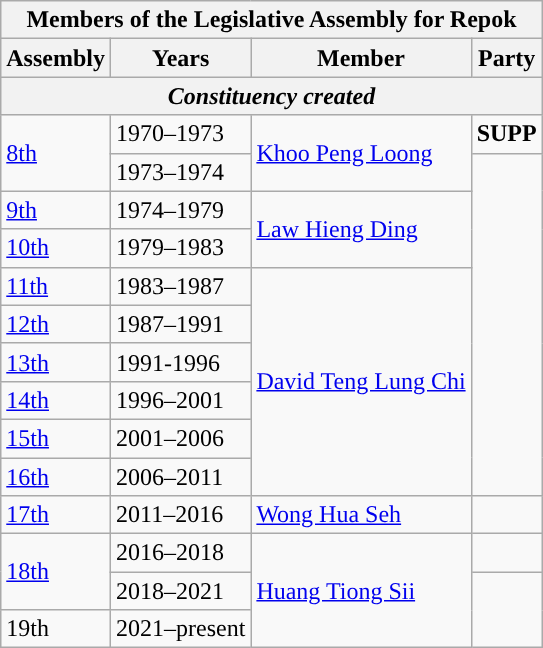<table class=wikitable>
<tr>
<th colspan="4">Members of the Legislative Assembly for Repok</th>
</tr>
<tr>
<th>Assembly</th>
<th>Years</th>
<th>Member</th>
<th>Party</th>
</tr>
<tr>
<th colspan=4 align=center><em>Constituency created</em></th>
</tr>
<tr>
<td rowspan=2><a href='#'>8th</a></td>
<td>1970–1973</td>
<td rowspan=2><a href='#'>Khoo Peng Loong</a></td>
<td><strong>SUPP</strong></td>
</tr>
<tr>
<td>1973–1974</td>
<td rowspan=9></td>
</tr>
<tr>
<td><a href='#'>9th</a></td>
<td>1974–1979</td>
<td rowspan="2"><a href='#'>Law Hieng Ding</a></td>
</tr>
<tr>
<td><a href='#'>10th</a></td>
<td>1979–1983</td>
</tr>
<tr>
<td><a href='#'>11th</a></td>
<td>1983–1987</td>
<td rowspan=6><a href='#'>David Teng Lung Chi</a></td>
</tr>
<tr>
<td><a href='#'>12th</a></td>
<td>1987–1991</td>
</tr>
<tr>
<td><a href='#'>13th</a></td>
<td>1991-1996</td>
</tr>
<tr>
<td><a href='#'>14th</a></td>
<td>1996–2001</td>
</tr>
<tr>
<td><a href='#'>15th</a></td>
<td>2001–2006</td>
</tr>
<tr>
<td><a href='#'>16th</a></td>
<td>2006–2011</td>
</tr>
<tr>
<td><a href='#'>17th</a></td>
<td>2011–2016</td>
<td><a href='#'>Wong Hua Seh</a></td>
<td></td>
</tr>
<tr>
<td rowspan="2"><a href='#'>18th</a></td>
<td>2016–2018</td>
<td rowspan="3"><a href='#'>Huang Tiong Sii</a></td>
<td></td>
</tr>
<tr>
<td>2018–2021</td>
<td rowspan=2></td>
</tr>
<tr>
<td>19th</td>
<td>2021–present</td>
</tr>
</table>
